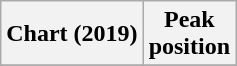<table class="wikitable plainrowheaders" style="text-align:center">
<tr>
<th scope="col">Chart (2019)</th>
<th scope="col">Peak<br>position</th>
</tr>
<tr>
</tr>
</table>
